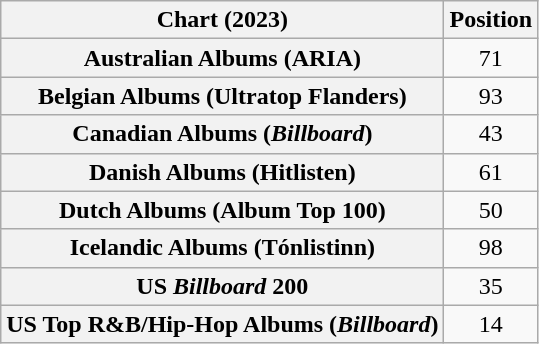<table class="wikitable sortable plainrowheaders" style="text-align:center">
<tr>
<th scope="col">Chart (2023)</th>
<th scope="col">Position</th>
</tr>
<tr>
<th scope="row">Australian Albums (ARIA)</th>
<td>71</td>
</tr>
<tr>
<th scope="row">Belgian Albums (Ultratop Flanders)</th>
<td>93</td>
</tr>
<tr>
<th scope="row">Canadian Albums (<em>Billboard</em>)</th>
<td>43</td>
</tr>
<tr>
<th scope="row">Danish Albums (Hitlisten)</th>
<td>61</td>
</tr>
<tr>
<th scope="row">Dutch Albums (Album Top 100)</th>
<td>50</td>
</tr>
<tr>
<th scope="row">Icelandic Albums (Tónlistinn)</th>
<td>98</td>
</tr>
<tr>
<th scope="row">US <em>Billboard</em> 200</th>
<td>35</td>
</tr>
<tr>
<th scope="row">US Top R&B/Hip-Hop Albums (<em>Billboard</em>)</th>
<td>14</td>
</tr>
</table>
